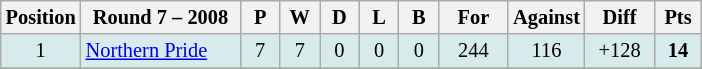<table class="wikitable" style="text-align:center; font-size:85%;">
<tr>
<th width=40 abbr="Position">Position</th>
<th width=100>Round 7 – 2008</th>
<th width=20 abbr="Played">P</th>
<th width=20 abbr="Won">W</th>
<th width=20 abbr="Drawn">D</th>
<th width=20 abbr="Lost">L</th>
<th width=20 abbr="Bye">B</th>
<th width=40 abbr="Points for">For</th>
<th width=40 abbr="Points against">Against</th>
<th width=40 abbr="Points difference">Diff</th>
<th width=25 abbr="Points">Pts</th>
</tr>
<tr style="background: #d7ebed;">
<td>1</td>
<td style="text-align:left;"> <a href='#'>Northern Pride</a></td>
<td>7</td>
<td>7</td>
<td>0</td>
<td>0</td>
<td>0</td>
<td>244</td>
<td>116</td>
<td>+128</td>
<td><strong>14</strong></td>
</tr>
<tr>
</tr>
</table>
